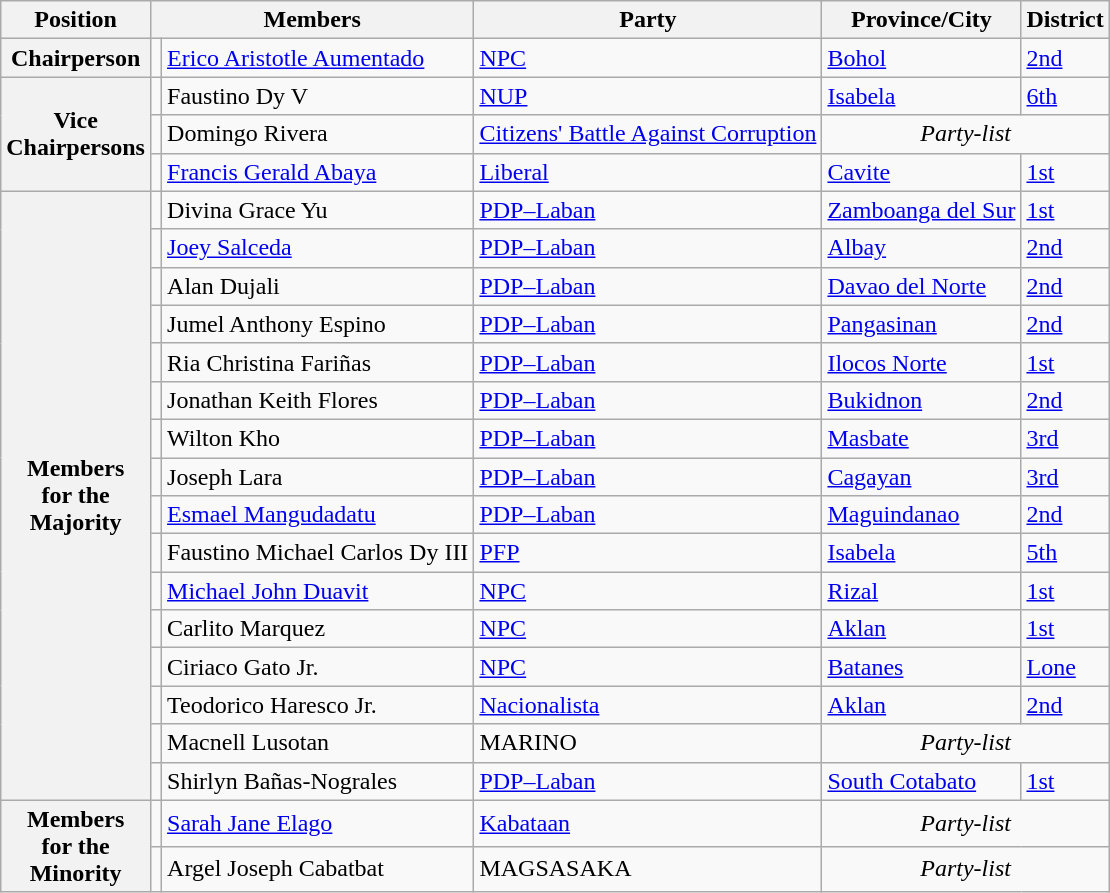<table class="wikitable" style="font-size: 100%;">
<tr>
<th>Position</th>
<th colspan="2">Members</th>
<th>Party</th>
<th>Province/City</th>
<th>District</th>
</tr>
<tr>
<th>Chairperson</th>
<td></td>
<td><a href='#'>Erico Aristotle Aumentado</a></td>
<td><a href='#'>NPC</a></td>
<td><a href='#'>Bohol</a></td>
<td><a href='#'>2nd</a></td>
</tr>
<tr>
<th rowspan="3">Vice<br>Chairpersons</th>
<td></td>
<td>Faustino Dy V</td>
<td><a href='#'>NUP</a></td>
<td><a href='#'>Isabela</a></td>
<td><a href='#'>6th</a></td>
</tr>
<tr>
<td></td>
<td>Domingo Rivera</td>
<td><a href='#'>Citizens' Battle Against Corruption</a></td>
<td align="center" colspan="2"><em>Party-list</em></td>
</tr>
<tr>
<td></td>
<td><a href='#'>Francis Gerald Abaya</a></td>
<td><a href='#'>Liberal</a></td>
<td><a href='#'>Cavite</a></td>
<td><a href='#'>1st</a></td>
</tr>
<tr>
<th rowspan="16">Members<br>for the<br>Majority</th>
<td></td>
<td>Divina Grace Yu</td>
<td><a href='#'>PDP–Laban</a></td>
<td><a href='#'>Zamboanga del Sur</a></td>
<td><a href='#'>1st</a></td>
</tr>
<tr>
<td></td>
<td><a href='#'>Joey Salceda</a></td>
<td><a href='#'>PDP–Laban</a></td>
<td><a href='#'>Albay</a></td>
<td><a href='#'>2nd</a></td>
</tr>
<tr>
<td></td>
<td>Alan Dujali</td>
<td><a href='#'>PDP–Laban</a></td>
<td><a href='#'>Davao del Norte</a></td>
<td><a href='#'>2nd</a></td>
</tr>
<tr>
<td></td>
<td>Jumel Anthony Espino</td>
<td><a href='#'>PDP–Laban</a></td>
<td><a href='#'>Pangasinan</a></td>
<td><a href='#'>2nd</a></td>
</tr>
<tr>
<td></td>
<td>Ria Christina Fariñas</td>
<td><a href='#'>PDP–Laban</a></td>
<td><a href='#'>Ilocos Norte</a></td>
<td><a href='#'>1st</a></td>
</tr>
<tr>
<td></td>
<td>Jonathan Keith Flores</td>
<td><a href='#'>PDP–Laban</a></td>
<td><a href='#'>Bukidnon</a></td>
<td><a href='#'>2nd</a></td>
</tr>
<tr>
<td></td>
<td>Wilton Kho</td>
<td><a href='#'>PDP–Laban</a></td>
<td><a href='#'>Masbate</a></td>
<td><a href='#'>3rd</a></td>
</tr>
<tr>
<td></td>
<td>Joseph Lara</td>
<td><a href='#'>PDP–Laban</a></td>
<td><a href='#'>Cagayan</a></td>
<td><a href='#'>3rd</a></td>
</tr>
<tr>
<td></td>
<td><a href='#'>Esmael Mangudadatu</a></td>
<td><a href='#'>PDP–Laban</a></td>
<td><a href='#'>Maguindanao</a></td>
<td><a href='#'>2nd</a></td>
</tr>
<tr>
<td></td>
<td>Faustino Michael Carlos Dy III</td>
<td><a href='#'>PFP</a></td>
<td><a href='#'>Isabela</a></td>
<td><a href='#'>5th</a></td>
</tr>
<tr>
<td></td>
<td><a href='#'>Michael John Duavit</a></td>
<td><a href='#'>NPC</a></td>
<td><a href='#'>Rizal</a></td>
<td><a href='#'>1st</a></td>
</tr>
<tr>
<td></td>
<td>Carlito Marquez</td>
<td><a href='#'>NPC</a></td>
<td><a href='#'>Aklan</a></td>
<td><a href='#'>1st</a></td>
</tr>
<tr>
<td></td>
<td>Ciriaco Gato Jr.</td>
<td><a href='#'>NPC</a></td>
<td><a href='#'>Batanes</a></td>
<td><a href='#'>Lone</a></td>
</tr>
<tr>
<td></td>
<td>Teodorico Haresco Jr.</td>
<td><a href='#'>Nacionalista</a></td>
<td><a href='#'>Aklan</a></td>
<td><a href='#'>2nd</a></td>
</tr>
<tr>
<td></td>
<td>Macnell Lusotan</td>
<td>MARINO</td>
<td align="center" colspan="2"><em>Party-list</em></td>
</tr>
<tr>
<td></td>
<td>Shirlyn Bañas-Nograles</td>
<td><a href='#'>PDP–Laban</a></td>
<td><a href='#'>South Cotabato</a></td>
<td><a href='#'>1st</a></td>
</tr>
<tr>
<th rowspan="2">Members<br>for the<br>Minority</th>
<td></td>
<td><a href='#'>Sarah Jane Elago</a></td>
<td><a href='#'>Kabataan</a></td>
<td align="center" colspan="2"><em>Party-list</em></td>
</tr>
<tr>
<td></td>
<td>Argel Joseph Cabatbat</td>
<td>MAGSASAKA</td>
<td align="center" colspan="2"><em>Party-list</em></td>
</tr>
</table>
